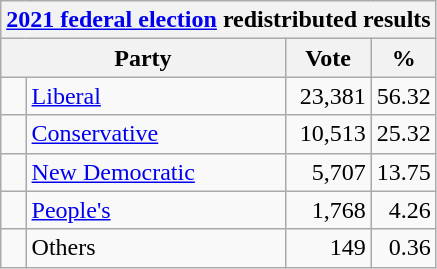<table class="wikitable">
<tr>
<th colspan="4"><a href='#'>2021 federal election</a> redistributed results</th>
</tr>
<tr>
<th bgcolor="#DDDDFF" width="130px" colspan="2">Party</th>
<th bgcolor="#DDDDFF" width="50px">Vote</th>
<th bgcolor="#DDDDFF" width="30px">%</th>
</tr>
<tr>
<td> </td>
<td><a href='#'>Liberal</a></td>
<td align=right>23,381</td>
<td align=right>56.32</td>
</tr>
<tr>
<td> </td>
<td><a href='#'>Conservative</a></td>
<td align=right>10,513</td>
<td align=right>25.32</td>
</tr>
<tr>
<td> </td>
<td><a href='#'>New Democratic</a></td>
<td align=right>5,707</td>
<td align=right>13.75</td>
</tr>
<tr>
<td> </td>
<td><a href='#'>People's</a></td>
<td align=right>1,768</td>
<td align=right>4.26</td>
</tr>
<tr>
<td> </td>
<td>Others</td>
<td align=right>149</td>
<td align=right>0.36</td>
</tr>
</table>
